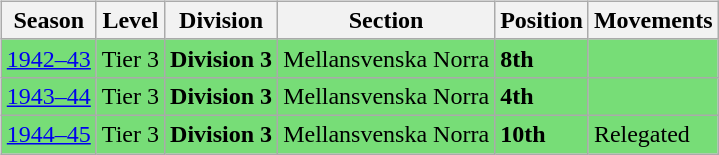<table>
<tr>
<td valign="top" width=0%><br><table class="wikitable">
<tr style="background:#f0f6fa;">
<th><strong>Season</strong></th>
<th><strong>Level</strong></th>
<th><strong>Division</strong></th>
<th><strong>Section</strong></th>
<th><strong>Position</strong></th>
<th><strong>Movements</strong></th>
</tr>
<tr>
<td style="background:#77DD77;"><a href='#'>1942–43</a></td>
<td style="background:#77DD77;">Tier 3</td>
<td style="background:#77DD77;"><strong>Division 3</strong></td>
<td style="background:#77DD77;">Mellansvenska Norra</td>
<td style="background:#77DD77;"><strong>8th</strong></td>
<td style="background:#77DD77;"></td>
</tr>
<tr>
<td style="background:#77DD77;"><a href='#'>1943–44</a></td>
<td style="background:#77DD77;">Tier 3</td>
<td style="background:#77DD77;"><strong>Division 3</strong></td>
<td style="background:#77DD77;">Mellansvenska Norra</td>
<td style="background:#77DD77;"><strong>4th</strong></td>
<td style="background:#77DD77;"></td>
</tr>
<tr>
<td style="background:#77DD77;"><a href='#'>1944–45</a></td>
<td style="background:#77DD77;">Tier 3</td>
<td style="background:#77DD77;"><strong>Division 3</strong></td>
<td style="background:#77DD77;">Mellansvenska Norra</td>
<td style="background:#77DD77;"><strong>10th</strong></td>
<td style="background:#77DD77;">Relegated</td>
</tr>
</table>

</td>
</tr>
</table>
